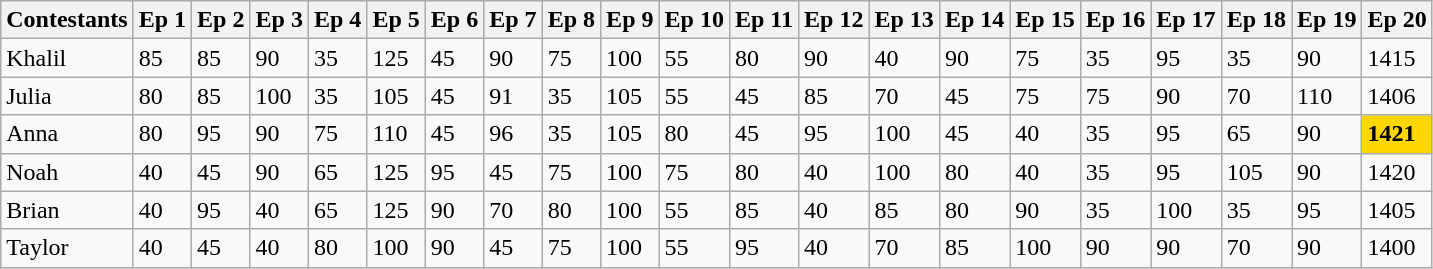<table class="wikitable">
<tr>
<th>Contestants</th>
<th>Ep 1</th>
<th>Ep 2</th>
<th>Ep 3</th>
<th>Ep 4</th>
<th>Ep 5</th>
<th>Ep 6</th>
<th>Ep 7</th>
<th>Ep 8</th>
<th>Ep 9</th>
<th>Ep 10</th>
<th>Ep 11</th>
<th>Ep 12</th>
<th>Ep 13</th>
<th>Ep 14</th>
<th>Ep 15</th>
<th>Ep 16</th>
<th>Ep 17</th>
<th>Ep 18</th>
<th>Ep 19</th>
<th>Ep 20</th>
</tr>
<tr>
<td>Khalil</td>
<td><span>85</span></td>
<td>85</td>
<td>90</td>
<td><span>35</span></td>
<td><span>125</span></td>
<td><span>45</span></td>
<td>90</td>
<td>75</td>
<td>100</td>
<td><span>55</span></td>
<td>80</td>
<td>90</td>
<td><span>40</span></td>
<td><span>90</span></td>
<td>75</td>
<td><span>35</span></td>
<td>95</td>
<td><span>35</span></td>
<td>90</td>
<td>1415</td>
</tr>
<tr>
<td>Julia</td>
<td>80</td>
<td>85</td>
<td><span>100</span></td>
<td><span>35</span></td>
<td>105</td>
<td><span>45</span></td>
<td>91</td>
<td><span>35</span></td>
<td><span>105</span></td>
<td><span>55</span></td>
<td><span>45</span></td>
<td>85</td>
<td>70</td>
<td><span>45</span></td>
<td>75</td>
<td>75</td>
<td>90</td>
<td>70</td>
<td><span>110</span></td>
<td>1406</td>
</tr>
<tr>
<td>Anna</td>
<td>80</td>
<td><span>95</span></td>
<td>90</td>
<td>75</td>
<td>110</td>
<td><span>45</span></td>
<td><span>96</span></td>
<td><span>35</span></td>
<td><span>105</span></td>
<td><span>80</span></td>
<td><span>45</span></td>
<td><span>95</span></td>
<td><span>100</span></td>
<td><span>45</span></td>
<td><span>40</span></td>
<td><span>35</span></td>
<td>95</td>
<td>65</td>
<td>90</td>
<td style="background:gold"><strong>1421</strong></td>
</tr>
<tr>
<td>Noah</td>
<td><span>40</span></td>
<td><span>45</span></td>
<td>90</td>
<td>65</td>
<td><span>125</span></td>
<td><span>95</span></td>
<td><span>45</span></td>
<td>75</td>
<td>100</td>
<td>75</td>
<td>80</td>
<td><span>40</span></td>
<td><span>100</span></td>
<td>80</td>
<td><span>40</span></td>
<td><span>35</span></td>
<td>95</td>
<td><span>105</span></td>
<td>90</td>
<td>1420</td>
</tr>
<tr>
<td>Brian</td>
<td><span>40</span></td>
<td><span>95</span></td>
<td><span>40</span></td>
<td>65</td>
<td><span>125</span></td>
<td>90</td>
<td>70</td>
<td><span>80</span></td>
<td>100</td>
<td><span>55</span></td>
<td>85</td>
<td><span>40</span></td>
<td>85</td>
<td>80</td>
<td>90</td>
<td><span>35</span></td>
<td><span>100</span></td>
<td><span>35</span></td>
<td>95</td>
<td>1405</td>
</tr>
<tr>
<td>Taylor</td>
<td><span>40</span></td>
<td><span>45</span></td>
<td><span>40</span></td>
<td><span>80</span></td>
<td>100</td>
<td>90</td>
<td><span>45</span></td>
<td>75</td>
<td>100</td>
<td><span>55</span></td>
<td><span>95</span></td>
<td><span>40</span></td>
<td>70</td>
<td>85</td>
<td><span>100</span></td>
<td><span>90</span></td>
<td>90</td>
<td>70</td>
<td>90</td>
<td>1400</td>
</tr>
</table>
